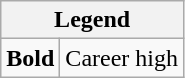<table class="wikitable mw-collapsible mw-collapsed">
<tr>
<th colspan="2">Legend</th>
</tr>
<tr>
<td><strong>Bold</strong></td>
<td>Career high</td>
</tr>
</table>
